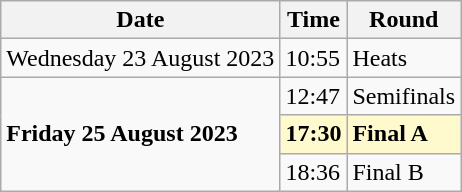<table class="wikitable">
<tr>
<th>Date</th>
<th>Time</th>
<th>Round</th>
</tr>
<tr>
<td>Wednesday 23 August 2023</td>
<td>10:55</td>
<td>Heats</td>
</tr>
<tr>
<td rowspan=3><strong>Friday 25 August 2023</strong></td>
<td>12:47</td>
<td>Semifinals</td>
</tr>
<tr>
<td style=background:lemonchiffon><strong>17:30</strong></td>
<td style=background:lemonchiffon><strong>Final A</strong></td>
</tr>
<tr>
<td>18:36</td>
<td>Final B</td>
</tr>
</table>
